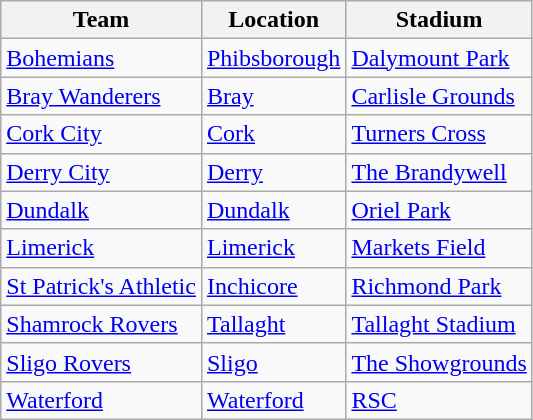<table class="wikitable sortable">
<tr>
<th>Team</th>
<th>Location</th>
<th>Stadium</th>
</tr>
<tr>
<td><a href='#'>Bohemians</a></td>
<td><a href='#'>Phibsborough</a></td>
<td><a href='#'>Dalymount Park</a></td>
</tr>
<tr>
<td><a href='#'>Bray Wanderers</a></td>
<td><a href='#'>Bray</a></td>
<td><a href='#'>Carlisle Grounds</a></td>
</tr>
<tr>
<td><a href='#'>Cork City</a></td>
<td><a href='#'>Cork</a></td>
<td><a href='#'>Turners Cross</a></td>
</tr>
<tr>
<td><a href='#'>Derry City</a></td>
<td><a href='#'>Derry</a></td>
<td><a href='#'>The Brandywell</a></td>
</tr>
<tr>
<td><a href='#'>Dundalk</a></td>
<td><a href='#'>Dundalk</a></td>
<td><a href='#'>Oriel Park</a></td>
</tr>
<tr>
<td><a href='#'>Limerick</a></td>
<td><a href='#'>Limerick</a></td>
<td><a href='#'>Markets Field</a></td>
</tr>
<tr>
<td><a href='#'>St Patrick's Athletic</a></td>
<td><a href='#'>Inchicore</a></td>
<td><a href='#'>Richmond Park</a></td>
</tr>
<tr>
<td><a href='#'>Shamrock Rovers</a></td>
<td><a href='#'>Tallaght</a></td>
<td><a href='#'>Tallaght Stadium</a></td>
</tr>
<tr>
<td><a href='#'>Sligo Rovers</a></td>
<td><a href='#'>Sligo</a></td>
<td><a href='#'>The Showgrounds</a></td>
</tr>
<tr>
<td><a href='#'>Waterford</a></td>
<td><a href='#'>Waterford</a></td>
<td><a href='#'>RSC</a></td>
</tr>
</table>
